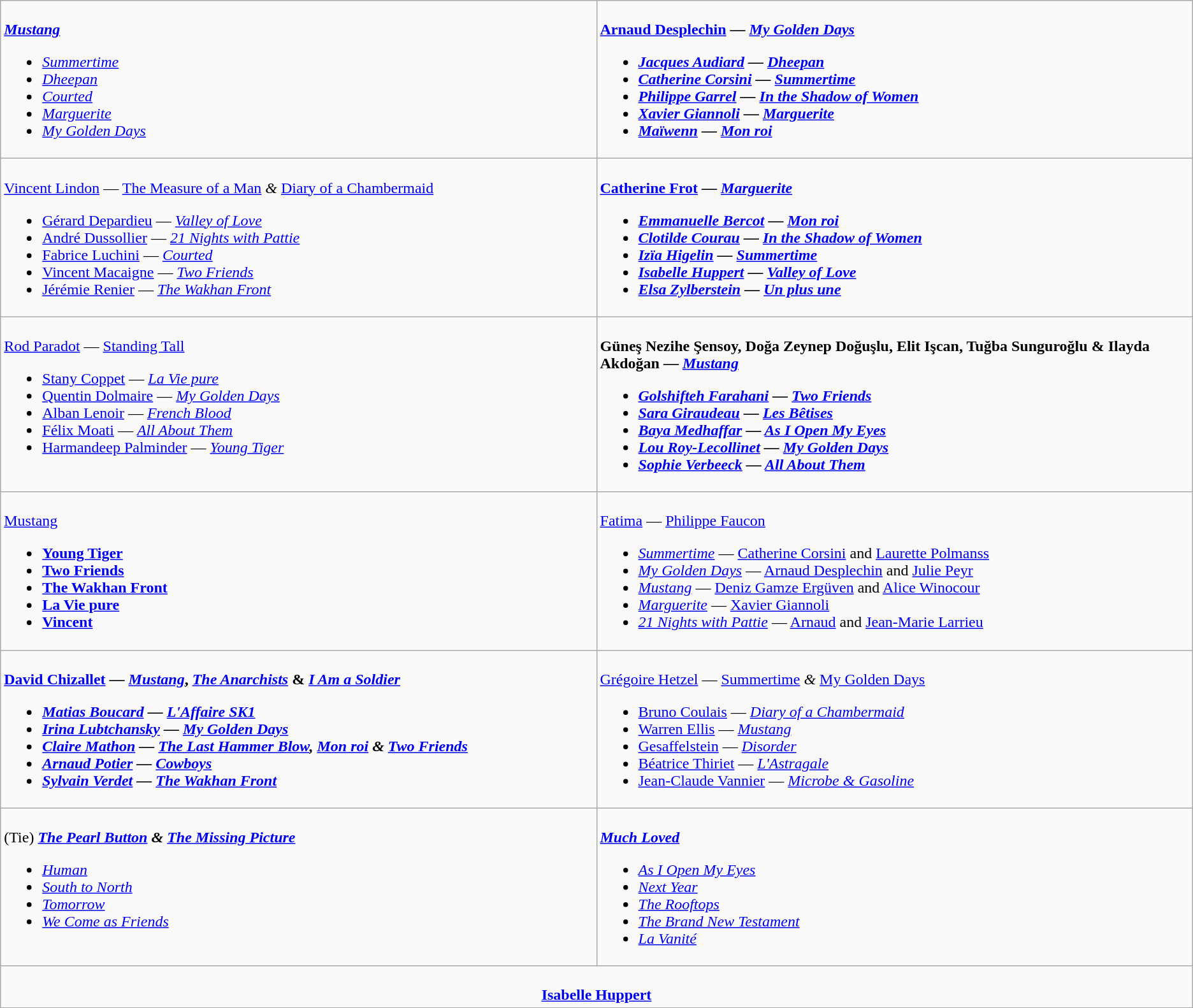<table class=wikitable style="width="150%">
<tr>
<td valign="top" width="50%"><br>
<strong><em><a href='#'>Mustang</a></em></strong><ul><li><em><a href='#'>Summertime</a></em></li><li><em><a href='#'>Dheepan</a></em></li><li><em><a href='#'>Courted</a></em></li><li><em><a href='#'>Marguerite</a></em></li><li><em><a href='#'>My Golden Days</a></em></li></ul></td>
<td valign="top" width="50%"><br>
<strong><a href='#'>Arnaud Desplechin</a> — <em><a href='#'>My Golden Days</a><strong><em><ul><li><a href='#'>Jacques Audiard</a> — </em><a href='#'>Dheepan</a><em></li><li><a href='#'>Catherine Corsini</a> — </em><a href='#'>Summertime</a><em></li><li><a href='#'>Philippe Garrel</a> — </em><a href='#'>In the Shadow of Women</a><em></li><li><a href='#'>Xavier Giannoli</a> — </em><a href='#'>Marguerite</a><em></li><li><a href='#'>Maïwenn</a> — </em><a href='#'>Mon roi</a><em></li></ul></td>
</tr>
<tr>
<td valign="top" width="50%"><br>
</strong><a href='#'>Vincent Lindon</a> — </em><a href='#'>The Measure of a Man</a><em> & </em><a href='#'>Diary of a Chambermaid</a></em></strong><ul><li><a href='#'>Gérard Depardieu</a> — <em><a href='#'>Valley of Love</a></em></li><li><a href='#'>André Dussollier</a> — <em><a href='#'>21 Nights with Pattie</a></em></li><li><a href='#'>Fabrice Luchini</a> — <em><a href='#'>Courted</a></em></li><li><a href='#'>Vincent Macaigne</a> — <em><a href='#'>Two Friends</a></em></li><li><a href='#'>Jérémie Renier</a> — <em><a href='#'>The Wakhan Front</a></em></li></ul></td>
<td valign="top" width="50%"><br>
<strong><a href='#'>Catherine Frot</a> — <em><a href='#'>Marguerite</a><strong><em><ul><li><a href='#'>Emmanuelle Bercot</a> — </em><a href='#'>Mon roi</a><em></li><li><a href='#'>Clotilde Courau</a> — </em><a href='#'>In the Shadow of Women</a><em></li><li><a href='#'>Izïa Higelin</a> — </em><a href='#'>Summertime</a><em></li><li><a href='#'>Isabelle Huppert</a> — </em><a href='#'>Valley of Love</a><em></li><li><a href='#'>Elsa Zylberstein</a> — </em><a href='#'>Un plus une</a><em></li></ul></td>
</tr>
<tr>
<td valign="top" width="50%"><br>
</strong><a href='#'>Rod Paradot</a> — </em><a href='#'>Standing Tall</a></em></strong><ul><li><a href='#'>Stany Coppet</a> — <em><a href='#'>La Vie pure</a></em></li><li><a href='#'>Quentin Dolmaire</a> — <em><a href='#'>My Golden Days</a></em></li><li><a href='#'>Alban Lenoir</a> — <em><a href='#'>French Blood</a></em></li><li><a href='#'>Félix Moati</a> — <em><a href='#'>All About Them</a></em></li><li><a href='#'>Harmandeep Palminder</a> — <em><a href='#'>Young Tiger</a></em></li></ul></td>
<td valign="top" width="50%"><br>
<strong>Güneş Nezihe Şensoy, Doğa Zeynep Doğuşlu, Elit Işcan, Tuğba Sunguroğlu & Ilayda Akdoğan — <em><a href='#'>Mustang</a><strong><em><ul><li><a href='#'>Golshifteh Farahani</a> — </em><a href='#'>Two Friends</a><em></li><li><a href='#'>Sara Giraudeau</a> — </em><a href='#'>Les Bêtises</a><em></li><li><a href='#'>Baya Medhaffar</a> — </em><a href='#'>As I Open My Eyes</a><em></li><li><a href='#'>Lou Roy-Lecollinet</a> — </em><a href='#'>My Golden Days</a><em></li><li><a href='#'>Sophie Verbeeck</a> — </em><a href='#'>All About Them</a><em></li></ul></td>
</tr>
<tr>
<td valign="top" width="50%"><br>
</em></strong><a href='#'>Mustang</a><strong><em><ul><li></em><a href='#'>Young Tiger</a><em></li><li></em><a href='#'>Two Friends</a><em></li><li></em><a href='#'>The Wakhan Front</a><em></li><li></em><a href='#'>La Vie pure</a><em></li><li></em><a href='#'>Vincent</a><em></li></ul></td>
<td valign="top" width="50%"><br>
</em></strong><a href='#'>Fatima</a></em> — <a href='#'>Philippe Faucon</a></strong><ul><li><em><a href='#'>Summertime</a></em> — <a href='#'>Catherine Corsini</a> and <a href='#'>Laurette Polmanss</a></li><li><em><a href='#'>My Golden Days</a></em> — <a href='#'>Arnaud Desplechin</a> and <a href='#'>Julie Peyr</a></li><li><em><a href='#'>Mustang</a></em> — <a href='#'>Deniz Gamze Ergüven</a> and <a href='#'>Alice Winocour</a></li><li><em><a href='#'>Marguerite</a></em> — <a href='#'>Xavier Giannoli</a></li><li><em><a href='#'>21 Nights with Pattie</a></em> — <a href='#'>Arnaud</a> and <a href='#'>Jean-Marie Larrieu</a></li></ul></td>
</tr>
<tr>
<td valign="top" width="50%"><br>
<strong><a href='#'>David Chizallet</a> — <em><a href='#'>Mustang</a></em>, <em><a href='#'>The Anarchists</a></em> & <em><a href='#'>I Am a Soldier</a><strong><em><ul><li><a href='#'>Matias Boucard</a> — </em><a href='#'>L'Affaire SK1</a><em></li><li><a href='#'>Irina Lubtchansky</a> — </em><a href='#'>My Golden Days</a><em></li><li><a href='#'>Claire Mathon</a> — </em><a href='#'>The Last Hammer Blow</a><em>, </em><a href='#'>Mon roi</a><em> & </em><a href='#'>Two Friends</a><em></li><li><a href='#'>Arnaud Potier</a> — </em><a href='#'>Cowboys</a><em></li><li><a href='#'>Sylvain Verdet</a> — </em><a href='#'>The Wakhan Front</a><em></li></ul></td>
<td valign="top" width="50%"><br>
</strong><a href='#'>Grégoire Hetzel</a> — </em><a href='#'>Summertime</a><em> & </em><a href='#'>My Golden Days</a></em></strong><ul><li><a href='#'>Bruno Coulais</a> — <em><a href='#'>Diary of a Chambermaid</a></em></li><li><a href='#'>Warren Ellis</a> — <em><a href='#'>Mustang</a></em></li><li><a href='#'>Gesaffelstein</a> — <em><a href='#'>Disorder</a></em></li><li><a href='#'>Béatrice Thiriet</a> — <em><a href='#'>L'Astragale</a></em></li><li><a href='#'>Jean-Claude Vannier</a> — <em><a href='#'>Microbe & Gasoline</a></em></li></ul></td>
</tr>
<tr>
<td valign="top" width="50%"><br>
(Tie) <strong><em><a href='#'>The Pearl Button</a><em> & </em><a href='#'>The Missing Picture</a></em></strong><ul><li><em><a href='#'>Human</a></em></li><li><em><a href='#'>South to North</a></em></li><li><em><a href='#'>Tomorrow</a></em></li><li><em><a href='#'>We Come as Friends</a></em></li></ul></td>
<td valign="top" width="50%"><br>
<strong><em><a href='#'>Much Loved</a></em></strong><ul><li><em><a href='#'>As I Open My Eyes</a></em></li><li><em><a href='#'>Next Year</a></em></li><li><em><a href='#'>The Rooftops</a></em></li><li><em><a href='#'>The Brand New Testament</a></em></li><li><em><a href='#'>La Vanité</a></em></li></ul></td>
</tr>
<tr>
<td align="center" colspan="2"  valign="top" width="50%"><br>
<strong><a href='#'>Isabelle Huppert</a></strong></td>
</tr>
</table>
